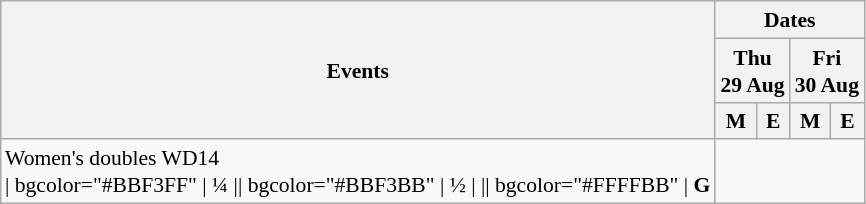<table class="wikitable" style="margin:0.5em auto; font-size:90%; line-height:1.25em; text-align:center">
<tr>
<th rowspan="3">Events</th>
<th colspan="4">Dates</th>
</tr>
<tr>
<th colspan="2">Thu<br>29 Aug</th>
<th colspan="2">Fri<br>30 Aug</th>
</tr>
<tr>
<th>M</th>
<th>E</th>
<th>M</th>
<th>E</th>
</tr>
<tr>
<td align="left">Women's doubles WD14<br>| bgcolor="#BBF3FF" | ¼ || bgcolor="#BBF3BB" | ½
|  || bgcolor="#FFFFBB" | <strong>G</strong></td>
</tr>
</table>
